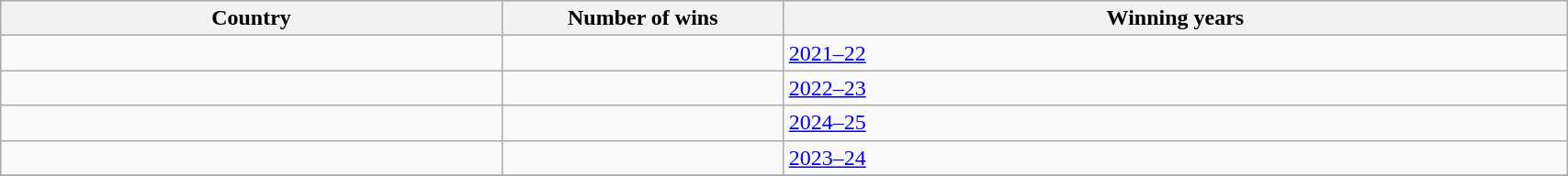<table class="wikitable sortable" style="width:90%">
<tr>
<th Width=32%>Country</th>
<th Width=18%>Number of wins</th>
<th Width=50% class="unsortable">Winning years</th>
</tr>
<tr>
<td></td>
<td></td>
<td><a href='#'>2021–22</a></td>
</tr>
<tr>
<td></td>
<td></td>
<td><a href='#'>2022–23</a></td>
</tr>
<tr>
<td></td>
<td></td>
<td><a href='#'>2024–25</a></td>
</tr>
<tr>
<td></td>
<td></td>
<td><a href='#'>2023–24</a></td>
</tr>
<tr>
</tr>
</table>
